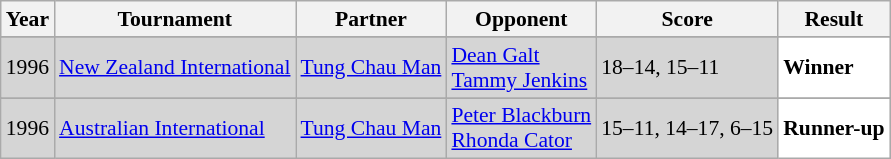<table class="sortable wikitable" style="font-size: 90%;">
<tr>
<th>Year</th>
<th>Tournament</th>
<th>Partner</th>
<th>Opponent</th>
<th>Score</th>
<th>Result</th>
</tr>
<tr>
</tr>
<tr style="background:#D5D5D5">
<td align="center">1996</td>
<td align="left"><a href='#'>New Zealand International</a></td>
<td align="left"> <a href='#'>Tung Chau Man</a></td>
<td align="left"> <a href='#'>Dean Galt</a> <br>  <a href='#'>Tammy Jenkins</a></td>
<td align="left">18–14, 15–11</td>
<td style="text-align:left; background:white"> <strong>Winner</strong></td>
</tr>
<tr>
</tr>
<tr style="background:#D5D5D5">
<td align="center">1996</td>
<td align="left"><a href='#'>Australian International</a></td>
<td align="left"> <a href='#'>Tung Chau Man</a></td>
<td align="left"> <a href='#'>Peter Blackburn</a> <br>  <a href='#'>Rhonda Cator</a></td>
<td align="left">15–11, 14–17, 6–15</td>
<td style="text-align:left; background:white"> <strong>Runner-up</strong></td>
</tr>
</table>
